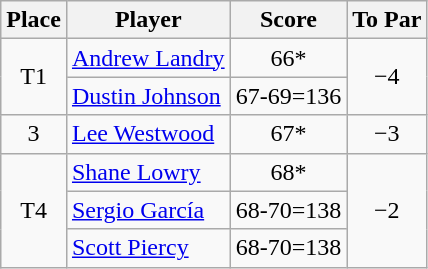<table class="wikitable">
<tr>
<th>Place</th>
<th>Player</th>
<th>Score</th>
<th>To Par</th>
</tr>
<tr>
<td rowspan=2 align=center>T1</td>
<td> <a href='#'>Andrew Landry</a></td>
<td align=center>66*</td>
<td rowspan=2 align=center>−4</td>
</tr>
<tr>
<td> <a href='#'>Dustin Johnson</a></td>
<td align=center>67-69=136</td>
</tr>
<tr>
<td align=center>3</td>
<td> <a href='#'>Lee Westwood</a></td>
<td align=center>67*</td>
<td align=center>−3</td>
</tr>
<tr>
<td rowspan=3 align=center>T4</td>
<td> <a href='#'>Shane Lowry</a></td>
<td align=center>68*</td>
<td rowspan=3 align=center>−2</td>
</tr>
<tr>
<td> <a href='#'>Sergio García</a></td>
<td>68-70=138</td>
</tr>
<tr>
<td> <a href='#'>Scott Piercy</a></td>
<td>68-70=138</td>
</tr>
</table>
